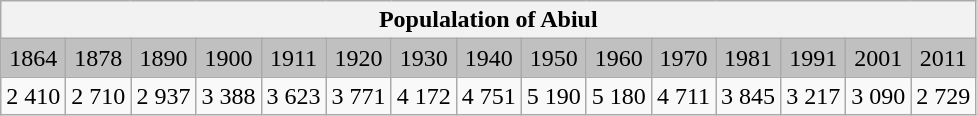<table class="wikitable">
<tr>
<th colspan="15">Populalation of Abiul</th>
</tr>
<tr bgcolor="#C0C0C0">
<td align="center">1864</td>
<td align="center">1878</td>
<td align="center">1890</td>
<td align="center">1900</td>
<td align="center">1911</td>
<td align="center">1920</td>
<td align="center">1930</td>
<td align="center">1940</td>
<td align="center">1950</td>
<td align="center">1960</td>
<td align="center">1970</td>
<td align="center">1981</td>
<td align="center">1991</td>
<td align="center">2001</td>
<td align="center">2011</td>
</tr>
<tr>
<td align="center">2 410</td>
<td align="center">2 710</td>
<td align="center">2 937</td>
<td align="center">3 388</td>
<td align="center">3 623</td>
<td align="center">3 771</td>
<td align="center">4 172</td>
<td align="center">4 751</td>
<td align="center">5 190</td>
<td align="center">5 180</td>
<td align="center">4 711</td>
<td align="center">3 845</td>
<td align="center">3 217</td>
<td align="center">3 090</td>
<td align="center">2 729</td>
</tr>
</table>
